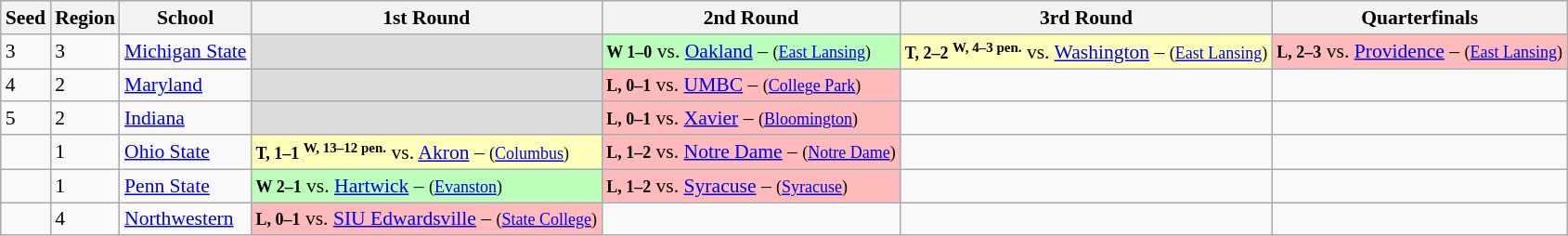<table class="sortable wikitable" style="white-space:nowrap; font-size:90%;">
<tr>
<th>Seed</th>
<th>Region</th>
<th>School</th>
<th>1st Round</th>
<th>2nd Round</th>
<th>3rd Round</th>
<th>Quarterfinals</th>
</tr>
<tr>
<td>3</td>
<td>3</td>
<td><a href='#'>Michigan State</a></td>
<td bgcolor=#ddd></td>
<td style="background:#bfb;"><small><strong>W 1–0</strong></small> vs. <a href='#'>Oakland</a> – <small>(<a href='#'>East Lansing</a>)</small></td>
<td style="background:#FFB;"><small><strong>T, 2–2 <sup>W, 4–3 pen.</sup></strong></small> vs. <a href='#'>Washington</a> – <small>(<a href='#'>East Lansing</a>)</small></td>
<td style="background:#FBB"><small><strong>L, 2–3</strong></small> vs. <a href='#'>Providence</a> – <small>(<a href='#'>East Lansing</a>)</small></td>
</tr>
<tr>
<td>4</td>
<td>2</td>
<td><a href='#'>Maryland</a></td>
<td bgcolor=#ddd></td>
<td style="background:#FBB"><small><strong>L, 0–1</strong></small> vs. <a href='#'>UMBC</a> – <small>(<a href='#'>College Park</a>)</small></td>
<td></td>
<td></td>
</tr>
<tr>
<td>5</td>
<td>2</td>
<td><a href='#'>Indiana</a></td>
<td bgcolor=#ddd></td>
<td style="background:#FBB"><small><strong>L, 0–1</strong></small> vs. <a href='#'>Xavier</a> – <small>(<a href='#'>Bloomington</a>)</small></td>
<td></td>
<td></td>
</tr>
<tr>
<td></td>
<td>1</td>
<td><a href='#'>Ohio State</a></td>
<td style="background:#FFB;"><small><strong>T, 1–1 <sup>W, 13–12 pen.</sup></strong></small> vs. <a href='#'>Akron</a> – <small>(<a href='#'>Columbus</a>)</small></td>
<td style="background:#FBB"><small><strong>L, 1–2</strong></small> vs. <a href='#'>Notre Dame</a> – <small>(<a href='#'>Notre Dame</a>)</small></td>
<td></td>
<td></td>
</tr>
<tr>
<td></td>
<td>1</td>
<td><a href='#'>Penn State</a></td>
<td style="background:#bfb;"><small><strong>W 2–1</strong></small> vs. <a href='#'>Hartwick</a> – <small>(<a href='#'>Evanston</a>)</small></td>
<td style="background:#FBB"><small><strong>L, 1–2</strong></small> vs. <a href='#'>Syracuse</a> – <small>(<a href='#'>Syracuse</a>)</small></td>
<td></td>
<td></td>
</tr>
<tr>
<td></td>
<td>4</td>
<td><a href='#'>Northwestern</a></td>
<td style="background:#FBB"><small><strong>L, 0–1</strong></small> vs. <a href='#'>SIU Edwardsville</a> – <small>(<a href='#'>State College</a>)</small></td>
<td></td>
<td></td>
<td></td>
</tr>
</table>
